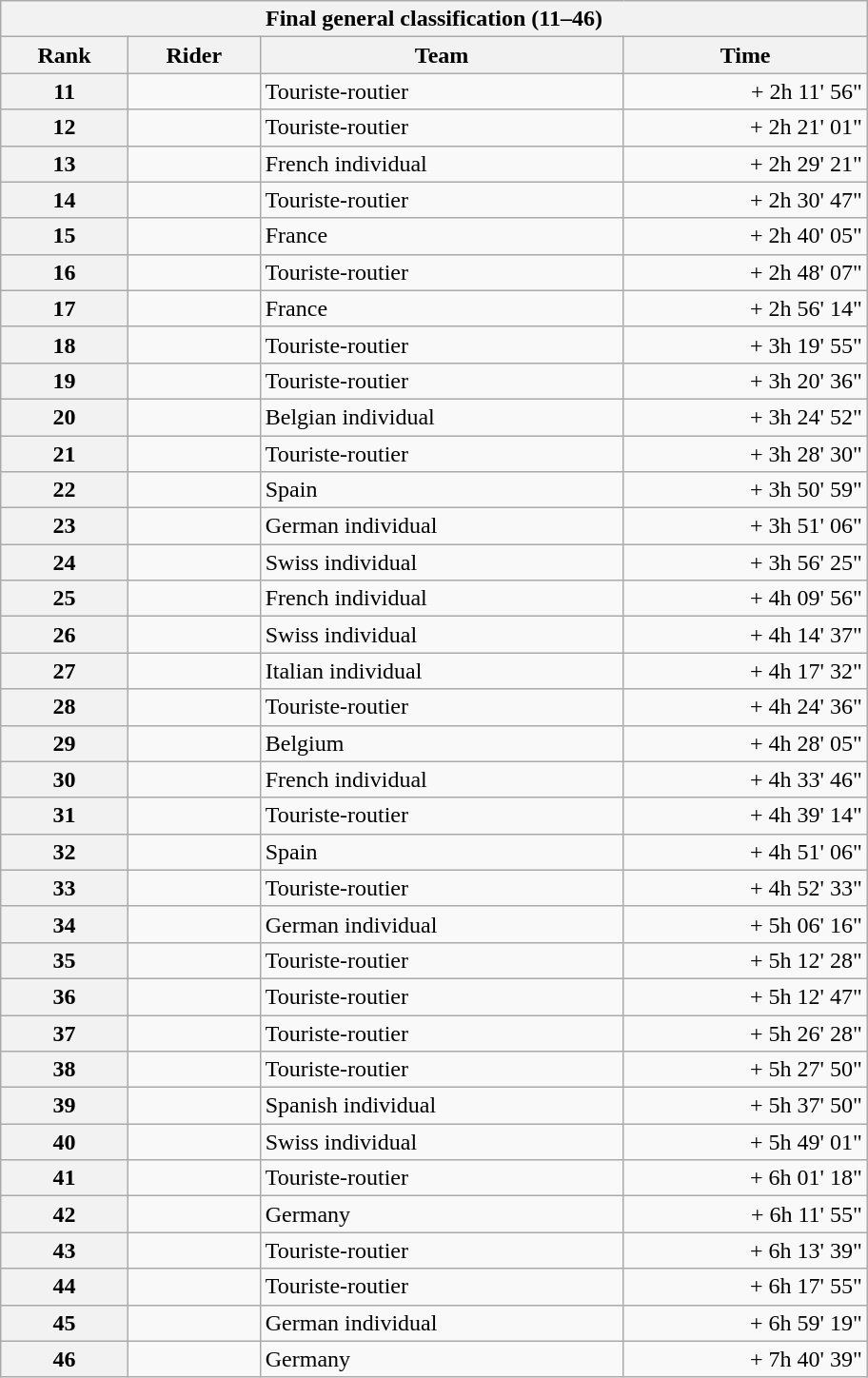<table class="collapsible collapsed wikitable" style="width:38em;margin-top:-1px;">
<tr>
<th scope="col" colspan="4">Final general classification (11–46)</th>
</tr>
<tr>
<th scope="col">Rank</th>
<th scope="col">Rider</th>
<th scope="col">Team</th>
<th scope="col">Time</th>
</tr>
<tr>
<th scope="row">11</th>
<td></td>
<td>Touriste-routier</td>
<td style="text-align:right;">+ 2h 11' 56"</td>
</tr>
<tr>
<th scope="row">12</th>
<td></td>
<td>Touriste-routier</td>
<td style="text-align:right;">+ 2h 21' 01"</td>
</tr>
<tr>
<th scope="row">13</th>
<td></td>
<td>French individual</td>
<td style="text-align:right;">+ 2h 29' 21"</td>
</tr>
<tr>
<th scope="row">14</th>
<td></td>
<td>Touriste-routier</td>
<td style="text-align:right;">+ 2h 30' 47"</td>
</tr>
<tr>
<th scope="row">15</th>
<td></td>
<td>France</td>
<td style="text-align:right;">+ 2h 40' 05"</td>
</tr>
<tr>
<th scope="row">16</th>
<td></td>
<td>Touriste-routier</td>
<td style="text-align:right;">+ 2h 48' 07"</td>
</tr>
<tr>
<th scope="row">17</th>
<td></td>
<td>France</td>
<td style="text-align:right;">+ 2h 56' 14"</td>
</tr>
<tr>
<th scope="row">18</th>
<td></td>
<td>Touriste-routier</td>
<td style="text-align:right;">+ 3h 19' 55"</td>
</tr>
<tr>
<th scope="row">19</th>
<td></td>
<td>Touriste-routier</td>
<td style="text-align:right;">+ 3h 20' 36"</td>
</tr>
<tr>
<th scope="row">20</th>
<td></td>
<td>Belgian individual</td>
<td style="text-align:right;">+ 3h 24' 52"</td>
</tr>
<tr>
<th scope="row">21</th>
<td></td>
<td>Touriste-routier</td>
<td style="text-align:right;">+ 3h 28' 30"</td>
</tr>
<tr>
<th scope="row">22</th>
<td></td>
<td>Spain</td>
<td style="text-align:right;">+ 3h 50' 59"</td>
</tr>
<tr>
<th scope="row">23</th>
<td></td>
<td>German individual</td>
<td style="text-align:right;">+ 3h 51' 06"</td>
</tr>
<tr>
<th scope="row">24</th>
<td></td>
<td>Swiss individual</td>
<td style="text-align:right;">+ 3h 56' 25"</td>
</tr>
<tr>
<th scope="row">25</th>
<td></td>
<td>French individual</td>
<td style="text-align:right;">+ 4h 09' 56"</td>
</tr>
<tr>
<th scope="row">26</th>
<td></td>
<td>Swiss individual</td>
<td style="text-align:right;">+ 4h 14' 37"</td>
</tr>
<tr>
<th scope="row">27</th>
<td></td>
<td>Italian individual</td>
<td style="text-align:right;">+ 4h 17' 32"</td>
</tr>
<tr>
<th scope="row">28</th>
<td></td>
<td>Touriste-routier</td>
<td style="text-align:right;">+ 4h 24' 36"</td>
</tr>
<tr>
<th scope="row">29</th>
<td></td>
<td>Belgium</td>
<td style="text-align:right;">+ 4h 28' 05"</td>
</tr>
<tr>
<th scope="row">30</th>
<td></td>
<td>French individual</td>
<td style="text-align:right;">+ 4h 33' 46"</td>
</tr>
<tr>
<th scope="row">31</th>
<td></td>
<td>Touriste-routier</td>
<td style="text-align:right;">+ 4h 39' 14"</td>
</tr>
<tr>
<th scope="row">32</th>
<td></td>
<td>Spain</td>
<td style="text-align:right;">+ 4h 51' 06"</td>
</tr>
<tr>
<th scope="row">33</th>
<td></td>
<td>Touriste-routier</td>
<td style="text-align:right;">+ 4h 52' 33"</td>
</tr>
<tr>
<th scope="row">34</th>
<td></td>
<td>German individual</td>
<td style="text-align:right;">+ 5h 06' 16"</td>
</tr>
<tr>
<th scope="row">35</th>
<td></td>
<td>Touriste-routier</td>
<td style="text-align:right;">+ 5h 12' 28"</td>
</tr>
<tr>
<th scope="row">36</th>
<td></td>
<td>Touriste-routier</td>
<td style="text-align:right;">+ 5h 12' 47"</td>
</tr>
<tr>
<th scope="row">37</th>
<td></td>
<td>Touriste-routier</td>
<td style="text-align:right;">+ 5h 26' 28"</td>
</tr>
<tr>
<th scope="row">38</th>
<td></td>
<td>Touriste-routier</td>
<td style="text-align:right;">+ 5h 27' 50"</td>
</tr>
<tr>
<th scope="row">39</th>
<td></td>
<td>Spanish individual</td>
<td style="text-align:right;">+ 5h 37' 50"</td>
</tr>
<tr>
<th scope="row">40</th>
<td></td>
<td>Swiss individual</td>
<td style="text-align:right;">+ 5h 49' 01"</td>
</tr>
<tr>
<th scope="row">41</th>
<td></td>
<td>Touriste-routier</td>
<td style="text-align:right;">+ 6h 01' 18"</td>
</tr>
<tr>
<th scope="row">42</th>
<td></td>
<td>Germany</td>
<td style="text-align:right;">+ 6h 11' 55"</td>
</tr>
<tr>
<th scope="row">43</th>
<td></td>
<td>Touriste-routier</td>
<td style="text-align:right;">+ 6h 13' 39"</td>
</tr>
<tr>
<th scope="row">44</th>
<td></td>
<td>Touriste-routier</td>
<td style="text-align:right;">+ 6h 17' 55"</td>
</tr>
<tr>
<th scope="row">45</th>
<td></td>
<td>German individual</td>
<td style="text-align:right;">+ 6h 59' 19"</td>
</tr>
<tr>
<th scope="row">46</th>
<td></td>
<td>Germany</td>
<td style="text-align:right;">+ 7h 40' 39"</td>
</tr>
</table>
